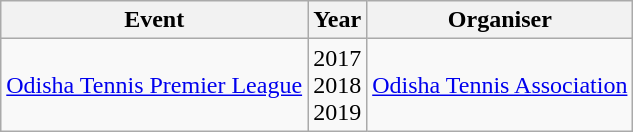<table class="wikitable">
<tr>
<th>Event</th>
<th>Year</th>
<th>Organiser</th>
</tr>
<tr>
<td><a href='#'>Odisha Tennis Premier League</a></td>
<td>2017<br>2018<br>2019</td>
<td><a href='#'>Odisha Tennis Association</a></td>
</tr>
</table>
